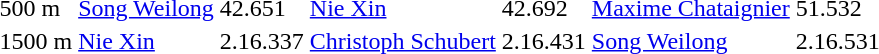<table>
<tr>
<td>500 m</td>
<td><a href='#'>Song Weilong</a><br></td>
<td>42.651</td>
<td><a href='#'>Nie Xin</a><br></td>
<td>42.692</td>
<td><a href='#'>Maxime Chataignier</a><br></td>
<td>51.532</td>
</tr>
<tr>
<td>1500 m</td>
<td><a href='#'>Nie Xin</a><br></td>
<td>2.16.337</td>
<td><a href='#'>Christoph Schubert</a><br></td>
<td>2.16.431</td>
<td><a href='#'>Song Weilong</a><br></td>
<td>2.16.531</td>
</tr>
</table>
